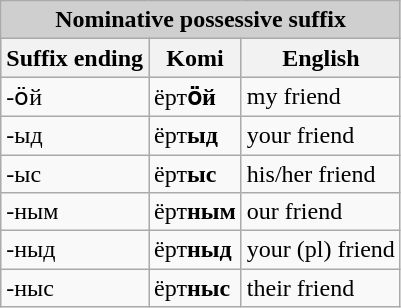<table class="wikitable">
<tr>
<th colspan="3" style="background:#cfcfcf;">Nominative possessive suffix</th>
</tr>
<tr style="background:#dfdfdf;" |>
<th>Suffix ending</th>
<th>Komi</th>
<th>English</th>
</tr>
<tr>
<td>-ӧй</td>
<td>ёрт<strong>ӧй </strong></td>
<td>my friend</td>
</tr>
<tr>
<td>-ыд</td>
<td>ёрт<strong>ыд</strong></td>
<td>your friend</td>
</tr>
<tr>
<td>-ыс</td>
<td>ёрт<strong>ыс</strong></td>
<td>his/her friend</td>
</tr>
<tr>
<td>-ным</td>
<td>ёрт<strong>ным</strong></td>
<td>our friend</td>
</tr>
<tr>
<td>-ныд</td>
<td>ёрт<strong>ныд</strong></td>
<td>your (pl) friend</td>
</tr>
<tr>
<td>-ныс</td>
<td>ёрт<strong>ныс</strong></td>
<td>their friend</td>
</tr>
</table>
